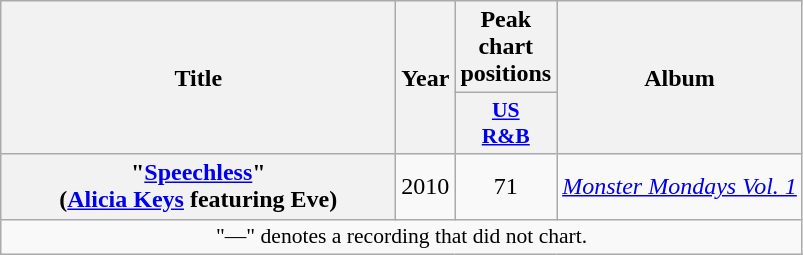<table class="wikitable plainrowheaders" style="text-align:center;">
<tr>
<th scope="col" rowspan="2" style="width:16em;">Title</th>
<th scope="col" rowspan="2">Year</th>
<th scope="col" colspan="1">Peak chart positions</th>
<th scope="col" rowspan="2">Album</th>
</tr>
<tr>
<th scope="col" style="width:3em;font-size:90%;"><a href='#'>US<br>R&B</a><br></th>
</tr>
<tr>
<th scope="row">"<a href='#'>Speechless</a>"<br><span>(<a href='#'>Alicia Keys</a> featuring Eve)</span></th>
<td>2010</td>
<td>71</td>
<td><em><a href='#'>Monster Mondays Vol. 1</a></em></td>
</tr>
<tr>
<td colspan="14" style="font-size:90%">"—" denotes a recording that did not chart.</td>
</tr>
</table>
